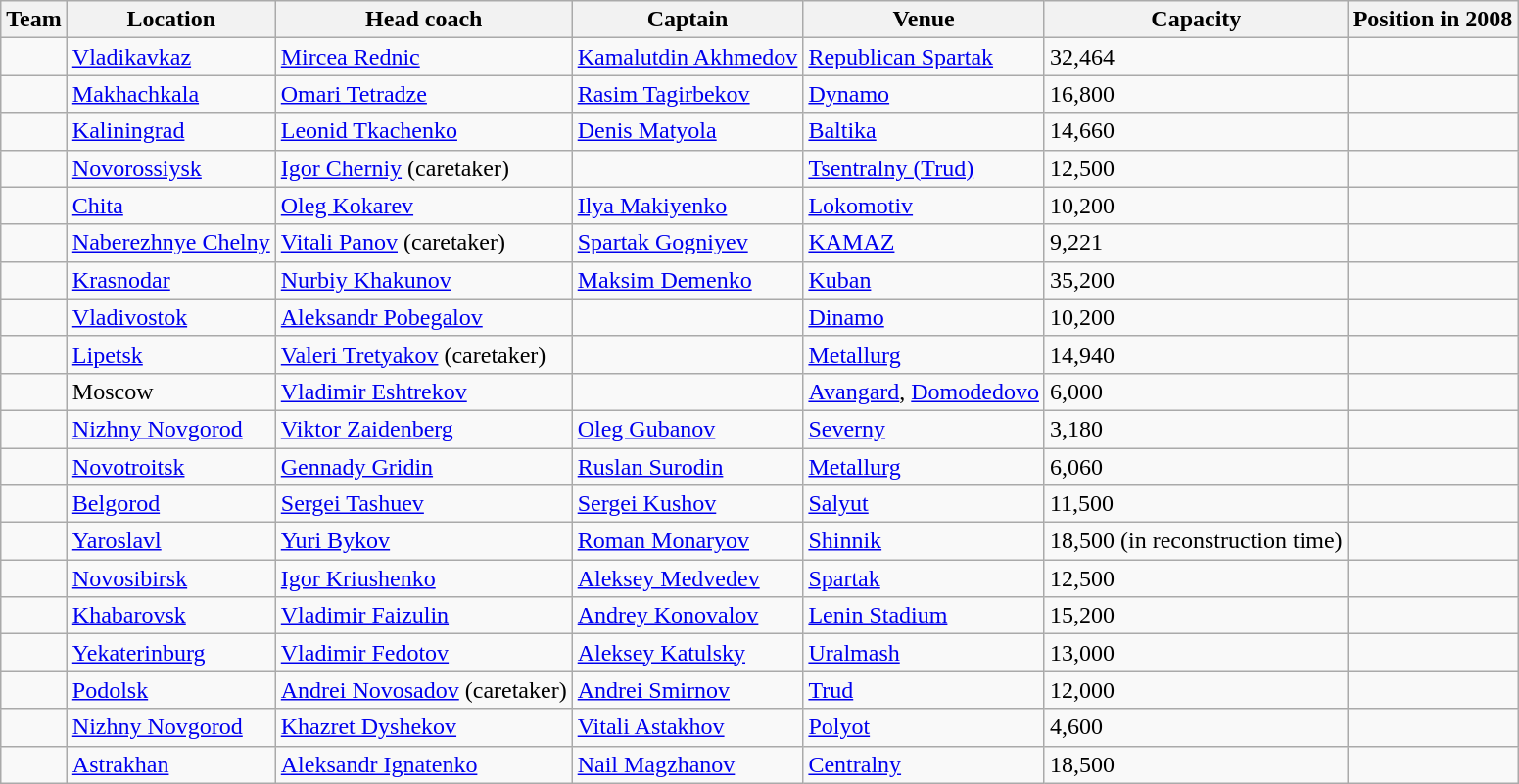<table class="wikitable sortable" style="clear: both;">
<tr>
<th>Team</th>
<th>Location</th>
<th>Head coach</th>
<th>Captain</th>
<th>Venue</th>
<th>Capacity</th>
<th>Position in 2008</th>
</tr>
<tr>
<td></td>
<td><a href='#'>Vladikavkaz</a></td>
<td> <a href='#'>Mircea Rednic</a></td>
<td><a href='#'>Kamalutdin Akhmedov</a></td>
<td><a href='#'>Republican Spartak</a></td>
<td>32,464</td>
<td></td>
</tr>
<tr>
<td></td>
<td><a href='#'>Makhachkala</a></td>
<td> <a href='#'>Omari Tetradze</a></td>
<td><a href='#'>Rasim Tagirbekov</a></td>
<td><a href='#'>Dynamo</a></td>
<td>16,800</td>
<td></td>
</tr>
<tr>
<td></td>
<td><a href='#'>Kaliningrad</a></td>
<td> <a href='#'>Leonid Tkachenko</a></td>
<td><a href='#'>Denis Matyola</a></td>
<td><a href='#'>Baltika</a></td>
<td>14,660</td>
<td></td>
</tr>
<tr>
<td></td>
<td><a href='#'>Novorossiysk</a></td>
<td>  <a href='#'>Igor Cherniy</a> (caretaker)</td>
<td></td>
<td><a href='#'>Tsentralny (Trud)</a></td>
<td>12,500</td>
<td></td>
</tr>
<tr>
<td></td>
<td><a href='#'>Chita</a></td>
<td> <a href='#'>Oleg Kokarev</a></td>
<td><a href='#'>Ilya Makiyenko</a></td>
<td><a href='#'>Lokomotiv</a></td>
<td>10,200</td>
<td></td>
</tr>
<tr>
<td></td>
<td><a href='#'>Naberezhnye Chelny</a></td>
<td> <a href='#'>Vitali Panov</a> (caretaker)</td>
<td><a href='#'>Spartak Gogniyev</a></td>
<td><a href='#'>KAMAZ</a></td>
<td>9,221</td>
<td></td>
</tr>
<tr>
<td></td>
<td><a href='#'>Krasnodar</a></td>
<td> <a href='#'>Nurbiy Khakunov</a></td>
<td><a href='#'>Maksim Demenko</a></td>
<td><a href='#'>Kuban</a></td>
<td>35,200</td>
<td></td>
</tr>
<tr>
<td></td>
<td><a href='#'>Vladivostok</a></td>
<td> <a href='#'>Aleksandr Pobegalov</a></td>
<td></td>
<td><a href='#'>Dinamo</a></td>
<td>10,200</td>
<td></td>
</tr>
<tr>
<td></td>
<td><a href='#'>Lipetsk</a></td>
<td> <a href='#'>Valeri Tretyakov</a> (caretaker)</td>
<td></td>
<td><a href='#'>Metallurg</a></td>
<td>14,940</td>
<td></td>
</tr>
<tr>
<td></td>
<td>Moscow</td>
<td> <a href='#'>Vladimir Eshtrekov</a></td>
<td></td>
<td><a href='#'>Avangard</a>, <a href='#'>Domodedovo</a></td>
<td>6,000</td>
<td></td>
</tr>
<tr>
<td></td>
<td><a href='#'>Nizhny Novgorod</a></td>
<td> <a href='#'>Viktor Zaidenberg</a></td>
<td><a href='#'>Oleg Gubanov</a></td>
<td><a href='#'>Severny</a></td>
<td>3,180</td>
<td></td>
</tr>
<tr>
<td></td>
<td><a href='#'>Novotroitsk</a></td>
<td> <a href='#'>Gennady Gridin</a></td>
<td><a href='#'>Ruslan Surodin</a></td>
<td><a href='#'>Metallurg</a></td>
<td>6,060</td>
<td></td>
</tr>
<tr>
<td></td>
<td><a href='#'>Belgorod</a></td>
<td> <a href='#'>Sergei Tashuev</a></td>
<td><a href='#'>Sergei Kushov</a></td>
<td><a href='#'>Salyut</a></td>
<td>11,500</td>
<td></td>
</tr>
<tr>
<td></td>
<td><a href='#'>Yaroslavl</a></td>
<td> <a href='#'>Yuri Bykov</a></td>
<td><a href='#'>Roman Monaryov</a></td>
<td><a href='#'>Shinnik</a></td>
<td>18,500 (in reconstruction time)</td>
<td></td>
</tr>
<tr>
<td></td>
<td><a href='#'>Novosibirsk</a></td>
<td> <a href='#'>Igor Kriushenko</a></td>
<td><a href='#'>Aleksey Medvedev</a></td>
<td><a href='#'>Spartak</a></td>
<td>12,500</td>
<td></td>
</tr>
<tr>
<td></td>
<td><a href='#'>Khabarovsk</a></td>
<td> <a href='#'>Vladimir Faizulin</a></td>
<td><a href='#'>Andrey Konovalov</a></td>
<td><a href='#'>Lenin Stadium</a></td>
<td>15,200</td>
<td></td>
</tr>
<tr>
<td></td>
<td><a href='#'>Yekaterinburg</a></td>
<td> <a href='#'>Vladimir Fedotov</a></td>
<td><a href='#'>Aleksey Katulsky</a></td>
<td><a href='#'>Uralmash</a></td>
<td>13,000</td>
<td></td>
</tr>
<tr>
<td></td>
<td><a href='#'>Podolsk</a></td>
<td> <a href='#'>Andrei Novosadov</a> (caretaker)</td>
<td><a href='#'>Andrei Smirnov</a></td>
<td><a href='#'>Trud</a></td>
<td>12,000</td>
<td></td>
</tr>
<tr>
<td></td>
<td><a href='#'>Nizhny Novgorod</a></td>
<td> <a href='#'>Khazret Dyshekov</a></td>
<td><a href='#'>Vitali Astakhov</a></td>
<td><a href='#'>Polyot</a></td>
<td>4,600</td>
<td></td>
</tr>
<tr>
<td></td>
<td><a href='#'>Astrakhan</a></td>
<td> <a href='#'>Aleksandr Ignatenko</a></td>
<td><a href='#'>Nail Magzhanov</a></td>
<td><a href='#'>Centralny</a></td>
<td>18,500</td>
<td></td>
</tr>
</table>
